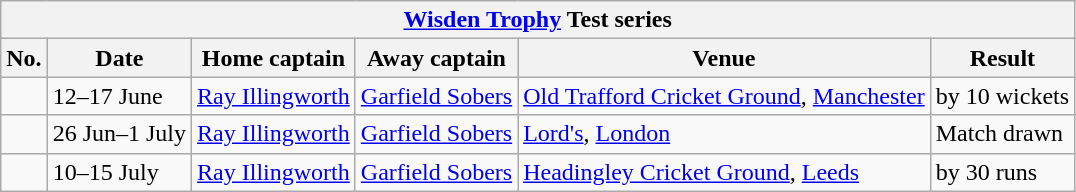<table class="wikitable">
<tr>
<th colspan="9"><a href='#'>Wisden Trophy</a> Test series</th>
</tr>
<tr>
<th>No.</th>
<th>Date</th>
<th>Home captain</th>
<th>Away captain</th>
<th>Venue</th>
<th>Result</th>
</tr>
<tr>
<td></td>
<td>12–17 June</td>
<td><a href='#'>Ray Illingworth</a></td>
<td><a href='#'>Garfield Sobers</a></td>
<td><a href='#'>Old Trafford Cricket Ground</a>, <a href='#'>Manchester</a></td>
<td> by 10 wickets</td>
</tr>
<tr>
<td></td>
<td>26 Jun–1 July</td>
<td><a href='#'>Ray Illingworth</a></td>
<td><a href='#'>Garfield Sobers</a></td>
<td><a href='#'>Lord's</a>, <a href='#'>London</a></td>
<td>Match drawn</td>
</tr>
<tr>
<td></td>
<td>10–15 July</td>
<td><a href='#'>Ray Illingworth</a></td>
<td><a href='#'>Garfield Sobers</a></td>
<td><a href='#'>Headingley Cricket Ground</a>, <a href='#'>Leeds</a></td>
<td> by 30 runs</td>
</tr>
</table>
